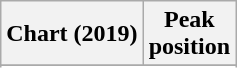<table class="wikitable sortable plainrowheaders" style="text-align:center">
<tr>
<th scope="col">Chart (2019)</th>
<th scope="col">Peak<br>position</th>
</tr>
<tr>
</tr>
<tr>
</tr>
<tr>
</tr>
<tr>
</tr>
<tr>
</tr>
<tr>
</tr>
</table>
